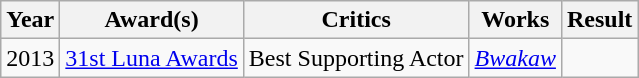<table class="wikitable">
<tr>
<th>Year</th>
<th>Award(s)</th>
<th>Critics</th>
<th>Works</th>
<th>Result</th>
</tr>
<tr>
<td>2013</td>
<td><a href='#'>31st Luna Awards</a></td>
<td>Best Supporting Actor</td>
<td><em><a href='#'>Bwakaw</a></em></td>
<td></td>
</tr>
</table>
